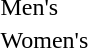<table>
<tr>
<td>Men's <br></td>
<td></td>
<td></td>
<td></td>
</tr>
<tr>
<td>Women's <br></td>
<td></td>
<td></td>
<td></td>
</tr>
</table>
